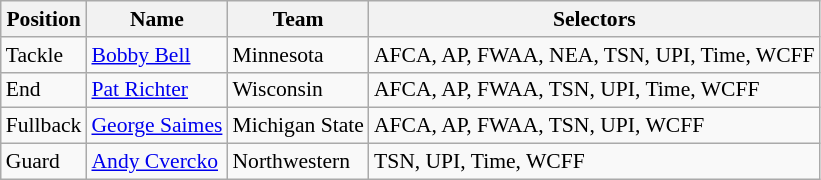<table class="wikitable" style="font-size: 90%">
<tr>
<th>Position</th>
<th>Name</th>
<th>Team</th>
<th>Selectors</th>
</tr>
<tr>
<td>Tackle</td>
<td><a href='#'>Bobby Bell</a></td>
<td>Minnesota</td>
<td>AFCA, AP, FWAA, NEA, TSN, UPI, Time, WCFF</td>
</tr>
<tr>
<td>End</td>
<td><a href='#'>Pat Richter</a></td>
<td>Wisconsin</td>
<td>AFCA, AP, FWAA, TSN, UPI, Time, WCFF</td>
</tr>
<tr>
<td>Fullback</td>
<td><a href='#'>George Saimes</a></td>
<td>Michigan State</td>
<td>AFCA, AP, FWAA, TSN, UPI, WCFF</td>
</tr>
<tr>
<td>Guard</td>
<td><a href='#'>Andy Cvercko</a></td>
<td>Northwestern</td>
<td>TSN, UPI, Time, WCFF</td>
</tr>
</table>
